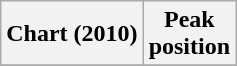<table class="wikitable plainrowheaders">
<tr>
<th scope="col">Chart (2010)</th>
<th scope="col">Peak<br>position</th>
</tr>
<tr>
</tr>
</table>
